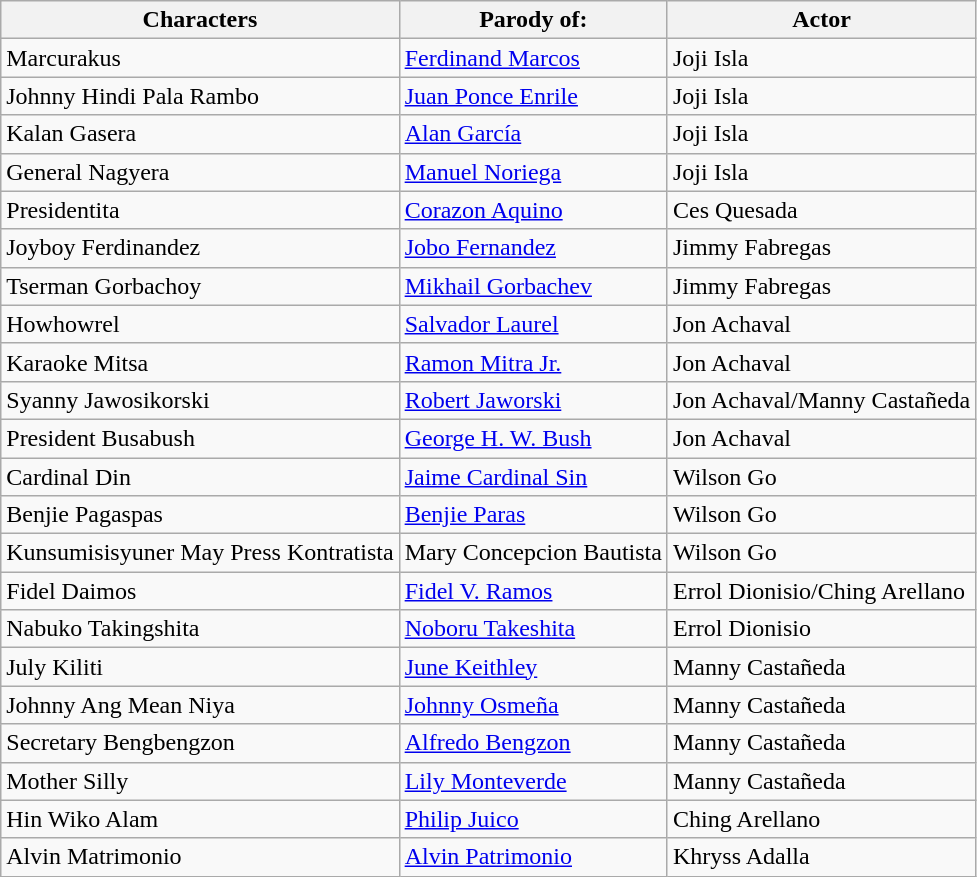<table class="wikitable sortable" border="2">
<tr>
<th>Characters</th>
<th>Parody of:</th>
<th>Actor</th>
</tr>
<tr>
<td>Marcurakus</td>
<td><a href='#'>Ferdinand Marcos</a></td>
<td>Joji Isla</td>
</tr>
<tr>
<td>Johnny Hindi Pala Rambo</td>
<td><a href='#'>Juan Ponce Enrile</a></td>
<td>Joji Isla</td>
</tr>
<tr>
<td>Kalan Gasera</td>
<td><a href='#'>Alan García</a></td>
<td>Joji Isla</td>
</tr>
<tr>
<td>General Nagyera</td>
<td><a href='#'>Manuel Noriega</a></td>
<td>Joji Isla</td>
</tr>
<tr>
<td>Presidentita</td>
<td><a href='#'>Corazon Aquino</a></td>
<td>Ces Quesada</td>
</tr>
<tr>
<td>Joyboy Ferdinandez</td>
<td><a href='#'>Jobo Fernandez</a></td>
<td>Jimmy Fabregas</td>
</tr>
<tr>
<td>Tserman Gorbachoy</td>
<td><a href='#'>Mikhail Gorbachev</a></td>
<td>Jimmy Fabregas</td>
</tr>
<tr>
<td>Howhowrel</td>
<td><a href='#'>Salvador Laurel</a></td>
<td>Jon Achaval</td>
</tr>
<tr>
<td>Karaoke Mitsa</td>
<td><a href='#'>Ramon Mitra Jr.</a></td>
<td>Jon Achaval</td>
</tr>
<tr>
<td>Syanny Jawosikorski</td>
<td><a href='#'>Robert Jaworski</a></td>
<td>Jon Achaval/Manny Castañeda</td>
</tr>
<tr>
<td>President Busabush</td>
<td><a href='#'>George H. W. Bush</a></td>
<td>Jon Achaval</td>
</tr>
<tr>
<td>Cardinal Din</td>
<td><a href='#'>Jaime Cardinal Sin</a></td>
<td>Wilson Go</td>
</tr>
<tr>
<td>Benjie Pagaspas</td>
<td><a href='#'>Benjie Paras</a></td>
<td>Wilson Go</td>
</tr>
<tr>
<td>Kunsumisisyuner May Press Kontratista</td>
<td>Mary Concepcion Bautista</td>
<td>Wilson Go</td>
</tr>
<tr>
<td>Fidel Daimos</td>
<td><a href='#'>Fidel V. Ramos</a></td>
<td>Errol Dionisio/Ching Arellano</td>
</tr>
<tr>
<td>Nabuko Takingshita</td>
<td><a href='#'>Noboru Takeshita</a></td>
<td>Errol Dionisio</td>
</tr>
<tr>
<td>July Kiliti</td>
<td><a href='#'>June Keithley</a></td>
<td>Manny Castañeda</td>
</tr>
<tr>
<td>Johnny Ang Mean Niya</td>
<td><a href='#'>Johnny Osmeña</a></td>
<td>Manny Castañeda</td>
</tr>
<tr>
<td>Secretary Bengbengzon</td>
<td><a href='#'>Alfredo Bengzon</a></td>
<td>Manny Castañeda</td>
</tr>
<tr>
<td>Mother Silly</td>
<td><a href='#'>Lily Monteverde</a></td>
<td>Manny Castañeda</td>
</tr>
<tr>
<td>Hin Wiko Alam</td>
<td><a href='#'>Philip Juico</a></td>
<td>Ching Arellano</td>
</tr>
<tr>
<td>Alvin Matrimonio</td>
<td><a href='#'>Alvin Patrimonio</a></td>
<td>Khryss Adalla</td>
</tr>
</table>
